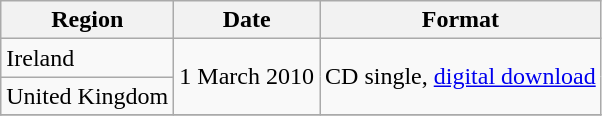<table class="wikitable">
<tr>
<th>Region</th>
<th>Date</th>
<th>Format</th>
</tr>
<tr>
<td>Ireland</td>
<td rowspan="2">1 March 2010</td>
<td rowspan="2">CD single, <a href='#'>digital download</a></td>
</tr>
<tr>
<td>United Kingdom</td>
</tr>
<tr>
</tr>
</table>
